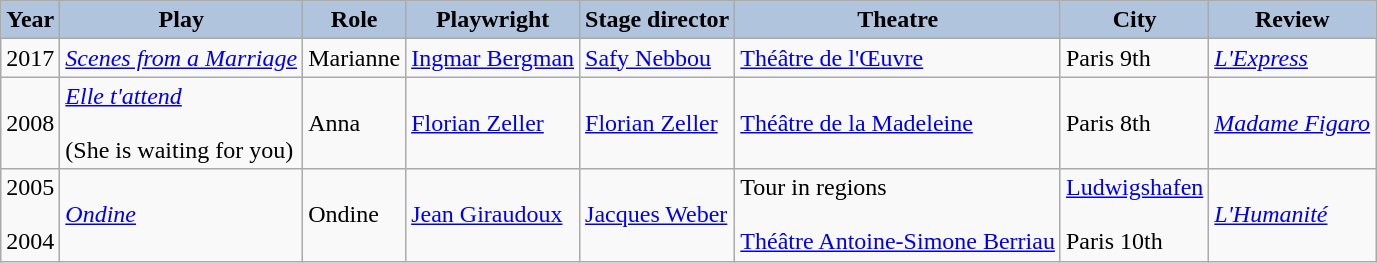<table class="wikitable">
<tr style="text-align:center;">
<th style="background:#B0C4DE;">Year</th>
<th style="background:#B0C4DE;">Play</th>
<th style="background:#B0C4DE;">Role</th>
<th style="background:#B0C4DE;">Playwright</th>
<th style="background:#B0C4DE;">Stage director</th>
<th style="background:#B0C4DE;">Theatre</th>
<th style="background:#B0C4DE;">City</th>
<th style="background:#B0C4DE;">Review</th>
</tr>
<tr>
<td>2017</td>
<td><em><a href='#'>Scenes from a Marriage</a></em></td>
<td>Marianne</td>
<td><a href='#'>Ingmar Bergman</a></td>
<td><a href='#'>Safy Nebbou</a></td>
<td><a href='#'>Théâtre de l'Œuvre</a></td>
<td>Paris 9th</td>
<td><em><a href='#'>L'Express</a></em></td>
</tr>
<tr>
<td>2008</td>
<td><em><a href='#'>Elle t'attend</a></em><br><br>(She is waiting for you)</td>
<td>Anna</td>
<td><a href='#'>Florian Zeller</a></td>
<td><a href='#'>Florian Zeller</a></td>
<td><a href='#'>Théâtre de la Madeleine</a></td>
<td>Paris 8th</td>
<td><em><a href='#'>Madame Figaro</a></em></td>
</tr>
<tr>
<td>2005<br><br>2004</td>
<td><em><a href='#'>Ondine</a></em></td>
<td>Ondine</td>
<td><a href='#'>Jean Giraudoux</a></td>
<td><a href='#'>Jacques Weber</a></td>
<td>Tour in regions<br><br><a href='#'>Théâtre Antoine-Simone Berriau</a></td>
<td><a href='#'>Ludwigshafen</a><br><br>Paris 10th</td>
<td><em><a href='#'>L'Humanité</a></em></td>
</tr>
</table>
